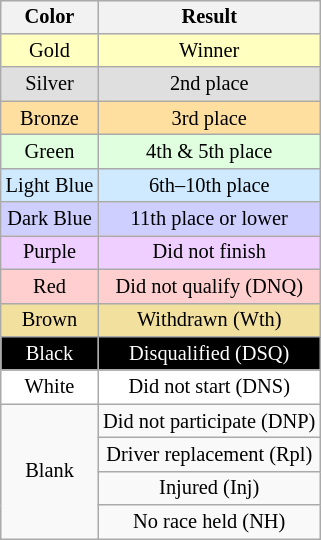<table style="margin-right:0; font-size:85%; text-align:center;" class="wikitable" align="right">
<tr>
<th>Color</th>
<th>Result</th>
</tr>
<tr style="background:#FFFFBF;">
<td>Gold</td>
<td>Winner</td>
</tr>
<tr style="background:#DFDFDF;">
<td>Silver</td>
<td>2nd place</td>
</tr>
<tr style="background:#FFDF9F;">
<td>Bronze</td>
<td>3rd place</td>
</tr>
<tr style="background:#DFFFDF;">
<td>Green</td>
<td>4th & 5th place</td>
</tr>
<tr style="background:#CFEAFF;">
<td>Light Blue</td>
<td>6th–10th place</td>
</tr>
<tr style="background:#CFCFFF;">
<td>Dark Blue</td>
<td>11th place or lower</td>
</tr>
<tr style="background:#EFCFFF;">
<td>Purple</td>
<td>Did not finish</td>
</tr>
<tr style="background:#FFCFCF;">
<td>Red</td>
<td>Did not qualify (DNQ)</td>
</tr>
<tr style="background:#F2E09F;">
<td>Brown</td>
<td>Withdrawn (Wth)</td>
</tr>
<tr style="background:#000000; color:white;">
<td>Black</td>
<td>Disqualified (DSQ)</td>
</tr>
<tr style="background:#FFFFFF;">
<td>White</td>
<td>Did not start (DNS)</td>
</tr>
<tr>
<td rowspan="4">Blank</td>
<td>Did not participate (DNP)</td>
</tr>
<tr>
<td>Driver replacement (Rpl)</td>
</tr>
<tr>
<td>Injured (Inj)</td>
</tr>
<tr>
<td>No race held (NH)</td>
</tr>
</table>
